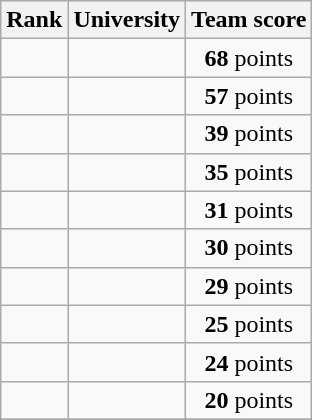<table class="wikitable sortable" style=" text-align:center">
<tr>
<th>Rank</th>
<th>University</th>
<th>Team score</th>
</tr>
<tr>
<td></td>
<td></td>
<td><strong>68</strong> points</td>
</tr>
<tr>
<td></td>
<td></td>
<td><strong>57</strong> points</td>
</tr>
<tr>
<td></td>
<td></td>
<td><strong>39</strong> points</td>
</tr>
<tr>
<td></td>
<td></td>
<td><strong>35</strong> points</td>
</tr>
<tr>
<td></td>
<td></td>
<td><strong>31</strong> points</td>
</tr>
<tr>
<td></td>
<td></td>
<td><strong>30</strong> points</td>
</tr>
<tr>
<td></td>
<td></td>
<td><strong>29</strong> points</td>
</tr>
<tr>
<td></td>
<td></td>
<td><strong>25</strong> points</td>
</tr>
<tr>
<td></td>
<td></td>
<td><strong>24</strong> points</td>
</tr>
<tr>
<td></td>
<td></td>
<td><strong>20</strong> points</td>
</tr>
<tr>
</tr>
</table>
